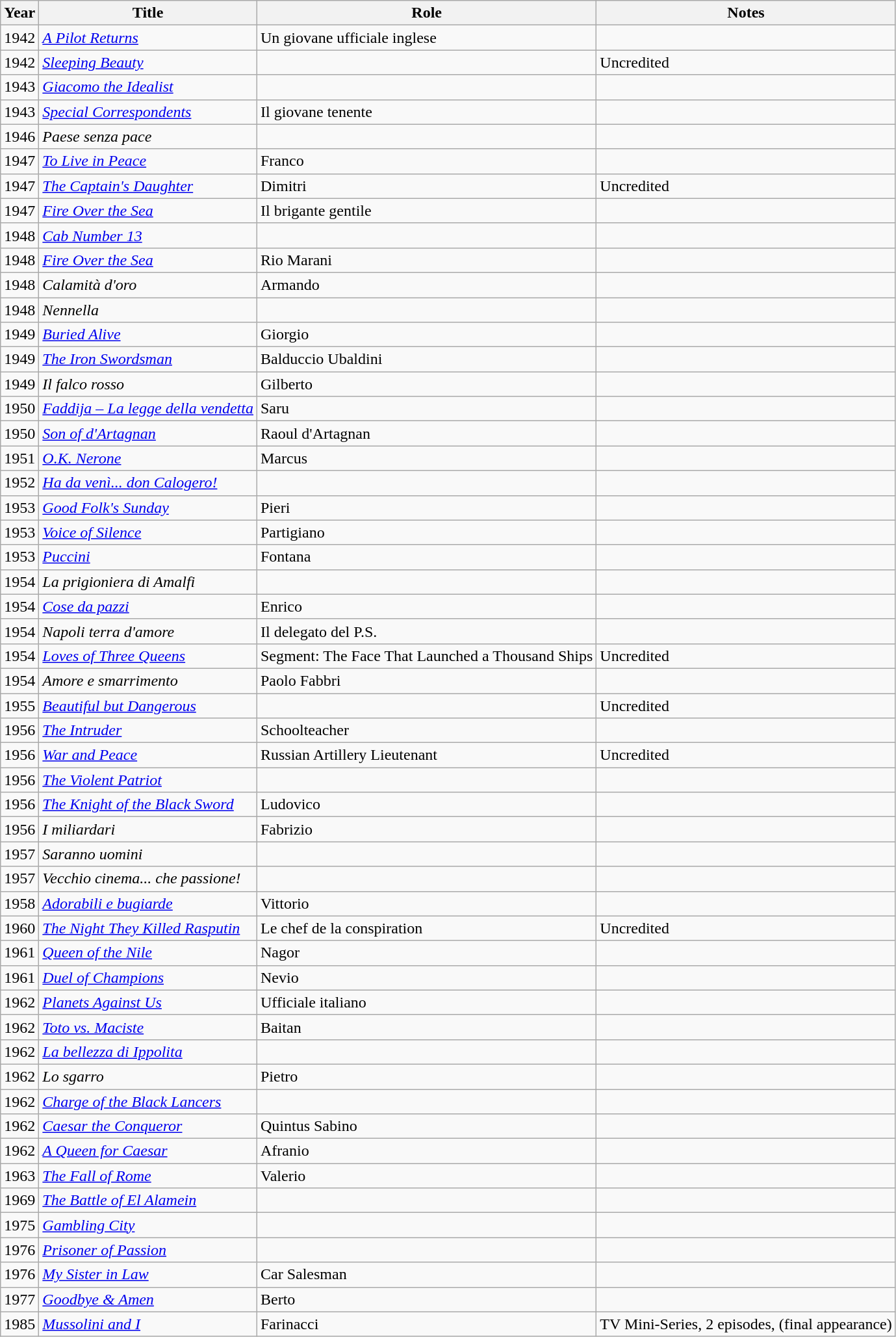<table class="wikitable">
<tr>
<th>Year</th>
<th>Title</th>
<th>Role</th>
<th>Notes</th>
</tr>
<tr>
<td>1942</td>
<td><em><a href='#'>A Pilot Returns</a></em></td>
<td>Un giovane ufficiale inglese</td>
<td></td>
</tr>
<tr>
<td>1942</td>
<td><em><a href='#'>Sleeping Beauty</a></em></td>
<td></td>
<td>Uncredited</td>
</tr>
<tr>
<td>1943</td>
<td><em><a href='#'>Giacomo the Idealist</a></em></td>
<td></td>
<td></td>
</tr>
<tr>
<td>1943</td>
<td><em><a href='#'>Special Correspondents</a></em></td>
<td>Il giovane tenente</td>
<td></td>
</tr>
<tr>
<td>1946</td>
<td><em>Paese senza pace</em></td>
<td></td>
<td></td>
</tr>
<tr>
<td>1947</td>
<td><em><a href='#'>To Live in Peace</a></em></td>
<td>Franco</td>
<td></td>
</tr>
<tr>
<td>1947</td>
<td><em><a href='#'>The Captain's Daughter</a></em></td>
<td>Dimitri</td>
<td>Uncredited</td>
</tr>
<tr>
<td>1947</td>
<td><em><a href='#'>Fire Over the Sea</a></em></td>
<td>Il brigante gentile</td>
<td></td>
</tr>
<tr>
<td>1948</td>
<td><em><a href='#'>Cab Number 13</a></em></td>
<td></td>
<td></td>
</tr>
<tr>
<td>1948</td>
<td><em><a href='#'>Fire Over the Sea</a></em></td>
<td>Rio Marani</td>
<td></td>
</tr>
<tr>
<td>1948</td>
<td><em>Calamità d'oro</em></td>
<td>Armando</td>
<td></td>
</tr>
<tr>
<td>1948</td>
<td><em>Nennella</em></td>
<td></td>
<td></td>
</tr>
<tr>
<td>1949</td>
<td><em><a href='#'>Buried Alive</a></em></td>
<td>Giorgio</td>
<td></td>
</tr>
<tr>
<td>1949</td>
<td><em><a href='#'>The Iron Swordsman</a></em></td>
<td>Balduccio Ubaldini</td>
<td></td>
</tr>
<tr>
<td>1949</td>
<td><em>Il falco rosso</em></td>
<td>Gilberto</td>
<td></td>
</tr>
<tr>
<td>1950</td>
<td><em><a href='#'>Faddija – La legge della vendetta</a></em></td>
<td>Saru</td>
<td></td>
</tr>
<tr>
<td>1950</td>
<td><em><a href='#'>Son of d'Artagnan</a></em></td>
<td>Raoul d'Artagnan</td>
<td></td>
</tr>
<tr>
<td>1951</td>
<td><em><a href='#'>O.K. Nerone</a></em></td>
<td>Marcus</td>
<td></td>
</tr>
<tr>
<td>1952</td>
<td><em><a href='#'>Ha da venì... don Calogero!</a></em></td>
<td></td>
<td></td>
</tr>
<tr>
<td>1953</td>
<td><em><a href='#'>Good Folk's Sunday</a></em></td>
<td>Pieri</td>
<td></td>
</tr>
<tr>
<td>1953</td>
<td><em><a href='#'>Voice of Silence</a></em></td>
<td>Partigiano</td>
<td></td>
</tr>
<tr>
<td>1953</td>
<td><em><a href='#'>Puccini</a></em></td>
<td>Fontana</td>
<td></td>
</tr>
<tr>
<td>1954</td>
<td><em>La prigioniera di Amalfi</em></td>
<td></td>
<td></td>
</tr>
<tr>
<td>1954</td>
<td><em><a href='#'>Cose da pazzi</a></em></td>
<td>Enrico</td>
<td></td>
</tr>
<tr>
<td>1954</td>
<td><em>Napoli terra d'amore</em></td>
<td>Il delegato del P.S.</td>
<td></td>
</tr>
<tr>
<td>1954</td>
<td><em><a href='#'>Loves of Three Queens</a></em></td>
<td>Segment: The Face That Launched a Thousand Ships</td>
<td>Uncredited</td>
</tr>
<tr>
<td>1954</td>
<td><em>Amore e smarrimento</em></td>
<td>Paolo Fabbri</td>
<td></td>
</tr>
<tr>
<td>1955</td>
<td><em><a href='#'>Beautiful but Dangerous</a></em></td>
<td></td>
<td>Uncredited</td>
</tr>
<tr>
<td>1956</td>
<td><em><a href='#'>The Intruder</a></em></td>
<td>Schoolteacher</td>
<td></td>
</tr>
<tr>
<td>1956</td>
<td><em><a href='#'>War and Peace</a></em></td>
<td>Russian Artillery Lieutenant</td>
<td>Uncredited</td>
</tr>
<tr>
<td>1956</td>
<td><em><a href='#'>The Violent Patriot</a></em></td>
<td></td>
<td></td>
</tr>
<tr>
<td>1956</td>
<td><em><a href='#'>The Knight of the Black Sword</a></em></td>
<td>Ludovico</td>
<td></td>
</tr>
<tr>
<td>1956</td>
<td><em>I miliardari</em></td>
<td>Fabrizio</td>
<td></td>
</tr>
<tr>
<td>1957</td>
<td><em>Saranno uomini</em></td>
<td></td>
<td></td>
</tr>
<tr>
<td>1957</td>
<td><em>Vecchio cinema... che passione!</em></td>
<td></td>
<td></td>
</tr>
<tr>
<td>1958</td>
<td><em><a href='#'>Adorabili e bugiarde</a></em></td>
<td>Vittorio</td>
<td></td>
</tr>
<tr>
<td>1960</td>
<td><em><a href='#'>The Night They Killed Rasputin</a></em></td>
<td>Le chef de la conspiration</td>
<td>Uncredited</td>
</tr>
<tr>
<td>1961</td>
<td><em><a href='#'>Queen of the Nile</a></em></td>
<td>Nagor</td>
<td></td>
</tr>
<tr>
<td>1961</td>
<td><em><a href='#'>Duel of Champions</a></em></td>
<td>Nevio</td>
<td></td>
</tr>
<tr>
<td>1962</td>
<td><em><a href='#'>Planets Against Us</a></em></td>
<td>Ufficiale italiano</td>
<td></td>
</tr>
<tr>
<td>1962</td>
<td><em><a href='#'>Toto vs. Maciste</a></em></td>
<td>Baitan</td>
<td></td>
</tr>
<tr>
<td>1962</td>
<td><em><a href='#'>La bellezza di Ippolita</a></em></td>
<td></td>
<td></td>
</tr>
<tr>
<td>1962</td>
<td><em>Lo sgarro</em></td>
<td>Pietro</td>
<td></td>
</tr>
<tr>
<td>1962</td>
<td><em><a href='#'>Charge of the Black Lancers</a></em></td>
<td></td>
<td></td>
</tr>
<tr>
<td>1962</td>
<td><em><a href='#'>Caesar the Conqueror</a></em></td>
<td>Quintus Sabino</td>
<td></td>
</tr>
<tr>
<td>1962</td>
<td><em><a href='#'>A Queen for Caesar</a></em></td>
<td>Afranio</td>
<td></td>
</tr>
<tr>
<td>1963</td>
<td><em><a href='#'>The Fall of Rome</a></em></td>
<td>Valerio</td>
<td></td>
</tr>
<tr>
<td>1969</td>
<td><em><a href='#'>The Battle of El Alamein</a></em></td>
<td></td>
<td></td>
</tr>
<tr>
<td>1975</td>
<td><em><a href='#'>Gambling City</a></em></td>
<td></td>
<td></td>
</tr>
<tr>
<td>1976</td>
<td><em><a href='#'>Prisoner of Passion</a></em></td>
<td></td>
<td></td>
</tr>
<tr>
<td>1976</td>
<td><em><a href='#'>My Sister in Law</a></em></td>
<td>Car Salesman</td>
<td></td>
</tr>
<tr>
<td>1977</td>
<td><em><a href='#'>Goodbye & Amen</a></em></td>
<td>Berto</td>
<td></td>
</tr>
<tr>
<td>1985</td>
<td><em><a href='#'>Mussolini and I</a></em></td>
<td>Farinacci</td>
<td>TV Mini-Series, 2 episodes, (final appearance)</td>
</tr>
</table>
